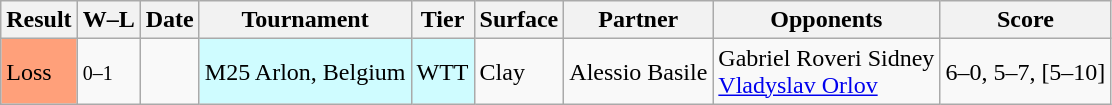<table class="wikitable">
<tr>
<th>Result</th>
<th class="unsortable">W–L</th>
<th>Date</th>
<th>Tournament</th>
<th>Tier</th>
<th>Surface</th>
<th>Partner</th>
<th>Opponents</th>
<th class="unsortable">Score</th>
</tr>
<tr>
<td bgcolor=ffa07a>Loss</td>
<td><small>0–1</small></td>
<td></td>
<td style="background:#cffcff;">M25 Arlon, Belgium</td>
<td style="background:#cffcff;">WTT</td>
<td>Clay</td>
<td> Alessio Basile</td>
<td> Gabriel Roveri Sidney<br> <a href='#'>Vladyslav Orlov</a></td>
<td>6–0, 5–7, [5–10]</td>
</tr>
</table>
